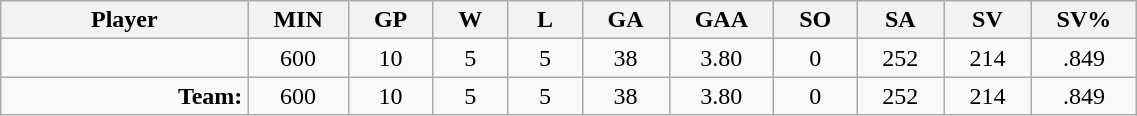<table class="wikitable sortable" width="60%">
<tr>
<th bgcolor="#DDDDFF" width="10%">Player</th>
<th width="3%" bgcolor="#DDDDFF" title="Minutes played">MIN</th>
<th width="3%" bgcolor="#DDDDFF" title="Games played in">GP</th>
<th width="3%" bgcolor="#DDDDFF" title="Wins">W</th>
<th width="3%" bgcolor="#DDDDFF"title="Losses">L</th>
<th width="3%" bgcolor="#DDDDFF" title="Goals against">GA</th>
<th width="3%" bgcolor="#DDDDFF" title="Goals against average">GAA</th>
<th width="3%" bgcolor="#DDDDFF" title="Shut-outs">SO</th>
<th width="3%" bgcolor="#DDDDFF" title="Shots against">SA</th>
<th width="3%" bgcolor="#DDDDFF" title="Shots saved">SV</th>
<th width="3%" bgcolor="#DDDDFF" title="Save percentage">SV%</th>
</tr>
<tr align="center">
<td align="right"></td>
<td>600</td>
<td>10</td>
<td>5</td>
<td>5</td>
<td>38</td>
<td>3.80</td>
<td>0</td>
<td>252</td>
<td>214</td>
<td>.849</td>
</tr>
<tr align="center">
<td align="right"><strong>Team:</strong></td>
<td>600</td>
<td>10</td>
<td>5</td>
<td>5</td>
<td>38</td>
<td>3.80</td>
<td>0</td>
<td>252</td>
<td>214</td>
<td>.849</td>
</tr>
</table>
